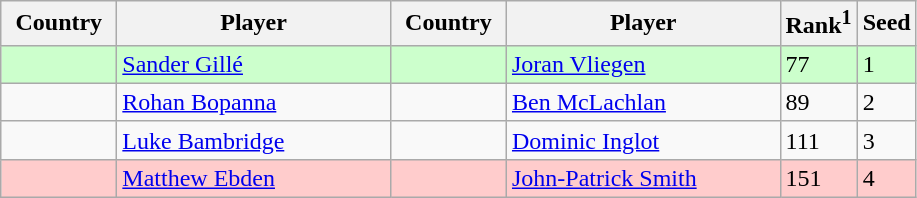<table class="sortable wikitable">
<tr>
<th width="70">Country</th>
<th width="175">Player</th>
<th width="70">Country</th>
<th width="175">Player</th>
<th>Rank<sup>1</sup></th>
<th>Seed</th>
</tr>
<tr style="background:#cfc;">
<td></td>
<td><a href='#'>Sander Gillé</a></td>
<td></td>
<td><a href='#'>Joran Vliegen</a></td>
<td>77</td>
<td>1</td>
</tr>
<tr>
<td></td>
<td><a href='#'>Rohan Bopanna</a></td>
<td></td>
<td><a href='#'>Ben McLachlan</a></td>
<td>89</td>
<td>2</td>
</tr>
<tr>
<td></td>
<td><a href='#'>Luke Bambridge</a></td>
<td></td>
<td><a href='#'>Dominic Inglot</a></td>
<td>111</td>
<td>3</td>
</tr>
<tr style="background:#fcc;">
<td></td>
<td><a href='#'>Matthew Ebden</a></td>
<td></td>
<td><a href='#'>John-Patrick Smith</a></td>
<td>151</td>
<td>4</td>
</tr>
</table>
